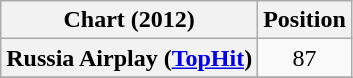<table class="wikitable plainrowheaders" border="1">
<tr>
<th scope="col">Chart (2012)</th>
<th scope="col">Position</th>
</tr>
<tr>
<th scope="row">Russia Airplay (<a href='#'>TopHit</a>)</th>
<td style="text-align:center;">87</td>
</tr>
<tr>
</tr>
</table>
